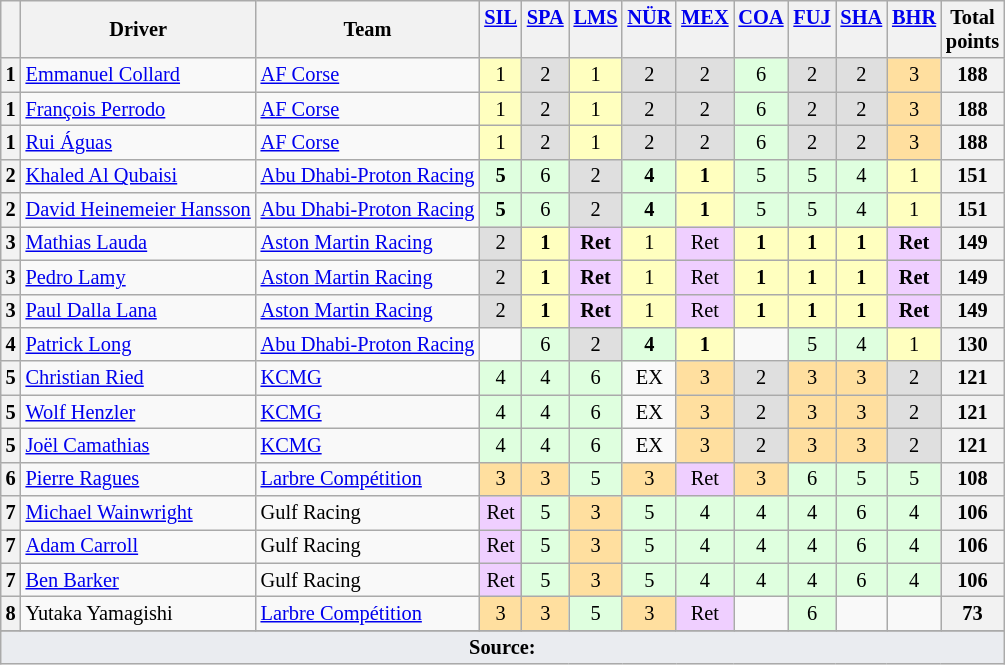<table class="wikitable" style="font-size: 85%; text-align:center;">
<tr valign="top">
<th valign=middle></th>
<th valign=middle>Driver</th>
<th valign=middle>Team</th>
<th><a href='#'>SIL</a><br></th>
<th><a href='#'>SPA</a><br></th>
<th><a href='#'>LMS</a><br></th>
<th><a href='#'>NÜR</a><br></th>
<th><a href='#'>MEX</a><br></th>
<th><a href='#'>COA</a><br></th>
<th><a href='#'>FUJ</a><br></th>
<th><a href='#'>SHA</a><br></th>
<th><a href='#'>BHR</a><br></th>
<th valign=middle>Total<br>points</th>
</tr>
<tr>
<th>1</th>
<td align=left> <a href='#'>Emmanuel Collard</a></td>
<td align=left> <a href='#'>AF Corse</a></td>
<td style="background:#FFFFBF;">1</td>
<td style="background:#DFDFDF;">2</td>
<td style="background:#FFFFBF;">1</td>
<td style="background:#DFDFDF;">2</td>
<td style="background:#DFDFDF;">2</td>
<td style="background:#DFFFDF;">6</td>
<td style="background:#DFDFDF;">2</td>
<td style="background:#DFDFDF;">2</td>
<td style="background:#FFDF9F;">3</td>
<th><strong>188</strong></th>
</tr>
<tr>
<th>1</th>
<td align=left> <a href='#'>François Perrodo</a></td>
<td align=left> <a href='#'>AF Corse</a></td>
<td style="background:#FFFFBF;">1</td>
<td style="background:#DFDFDF;">2</td>
<td style="background:#FFFFBF;">1</td>
<td style="background:#DFDFDF;">2</td>
<td style="background:#DFDFDF;">2</td>
<td style="background:#DFFFDF;">6</td>
<td style="background:#DFDFDF;">2</td>
<td style="background:#DFDFDF;">2</td>
<td style="background:#FFDF9F;">3</td>
<th><strong>188</strong></th>
</tr>
<tr>
<th>1</th>
<td align=left> <a href='#'>Rui Águas</a></td>
<td align=left> <a href='#'>AF Corse</a></td>
<td style="background:#FFFFBF;">1</td>
<td style="background:#DFDFDF;">2</td>
<td style="background:#FFFFBF;">1</td>
<td style="background:#DFDFDF;">2</td>
<td style="background:#DFDFDF;">2</td>
<td style="background:#DFFFDF;">6</td>
<td style="background:#DFDFDF;">2</td>
<td style="background:#DFDFDF;">2</td>
<td style="background:#FFDF9F;">3</td>
<th><strong>188</strong></th>
</tr>
<tr>
<th>2</th>
<td align=left> <a href='#'>Khaled Al Qubaisi</a></td>
<td align=left> <a href='#'>Abu Dhabi-Proton Racing</a></td>
<td style="background:#DFFFDF;"><strong>5</strong></td>
<td style="background:#DFFFDF;">6</td>
<td style="background:#DFDFDF;">2</td>
<td style="background:#DFFFDF;"><strong>4</strong></td>
<td style="background:#FFFFBF;"><strong>1</strong></td>
<td style="background:#DFFFDF;">5</td>
<td style="background:#DFFFDF;">5</td>
<td style="background:#DFFFDF;">4</td>
<td style="background:#FFFFBF;">1</td>
<th><strong>151</strong></th>
</tr>
<tr>
<th>2</th>
<td align=left> <a href='#'>David Heinemeier Hansson</a></td>
<td align=left> <a href='#'>Abu Dhabi-Proton Racing</a></td>
<td style="background:#DFFFDF;"><strong>5</strong></td>
<td style="background:#DFFFDF;">6</td>
<td style="background:#DFDFDF;">2</td>
<td style="background:#DFFFDF;"><strong>4</strong></td>
<td style="background:#FFFFBF;"><strong>1</strong></td>
<td style="background:#DFFFDF;">5</td>
<td style="background:#DFFFDF;">5</td>
<td style="background:#DFFFDF;">4</td>
<td style="background:#FFFFBF;">1</td>
<th><strong>151</strong></th>
</tr>
<tr>
<th>3</th>
<td align=left> <a href='#'>Mathias Lauda</a></td>
<td align=left> <a href='#'>Aston Martin Racing</a></td>
<td style="background:#DFDFDF;">2</td>
<td style="background:#FFFFBF;"><strong>1</strong></td>
<td style="background:#EFCFFF;"><strong>Ret</strong></td>
<td style="background:#FFFFBF;">1</td>
<td style="background:#EFCFFF;">Ret</td>
<td style="background:#FFFFBF;"><strong>1</strong></td>
<td style="background:#FFFFBF;"><strong>1</strong></td>
<td style="background:#FFFFBF;"><strong>1</strong></td>
<td style="background:#EFCFFF;"><strong>Ret</strong></td>
<th><strong>149</strong></th>
</tr>
<tr>
<th>3</th>
<td align=left> <a href='#'>Pedro Lamy</a></td>
<td align=left> <a href='#'>Aston Martin Racing</a></td>
<td style="background:#DFDFDF;">2</td>
<td style="background:#FFFFBF;"><strong>1</strong></td>
<td style="background:#EFCFFF;"><strong>Ret</strong></td>
<td style="background:#FFFFBF;">1</td>
<td style="background:#EFCFFF;">Ret</td>
<td style="background:#FFFFBF;"><strong>1</strong></td>
<td style="background:#FFFFBF;"><strong>1</strong></td>
<td style="background:#FFFFBF;"><strong>1</strong></td>
<td style="background:#EFCFFF;"><strong>Ret</strong></td>
<th><strong>149</strong></th>
</tr>
<tr>
<th>3</th>
<td align=left> <a href='#'>Paul Dalla Lana</a></td>
<td align=left> <a href='#'>Aston Martin Racing</a></td>
<td style="background:#DFDFDF;">2</td>
<td style="background:#FFFFBF;"><strong>1</strong></td>
<td style="background:#EFCFFF;"><strong>Ret</strong></td>
<td style="background:#FFFFBF;">1</td>
<td style="background:#EFCFFF;">Ret</td>
<td style="background:#FFFFBF;"><strong>1</strong></td>
<td style="background:#FFFFBF;"><strong>1</strong></td>
<td style="background:#FFFFBF;"><strong>1</strong></td>
<td style="background:#EFCFFF;"><strong>Ret</strong></td>
<th><strong>149</strong></th>
</tr>
<tr>
<th>4</th>
<td align=left> <a href='#'>Patrick Long</a></td>
<td align=left> <a href='#'>Abu Dhabi-Proton Racing</a></td>
<td></td>
<td style="background:#DFFFDF;">6</td>
<td style="background:#DFDFDF;">2</td>
<td style="background:#DFFFDF;"><strong>4</strong></td>
<td style="background:#FFFFBF;"><strong>1</strong></td>
<td></td>
<td style="background:#DFFFDF;">5</td>
<td style="background:#DFFFDF;">4</td>
<td style="background:#FFFFBF;">1</td>
<th><strong>130</strong></th>
</tr>
<tr>
<th>5</th>
<td align=left> <a href='#'>Christian Ried</a></td>
<td align=left> <a href='#'>KCMG</a></td>
<td style="background:#DFFFDF;">4</td>
<td style="background:#DFFFDF;">4</td>
<td style="background:#DFFFDF;">6</td>
<td>EX</td>
<td style="background:#FFDF9F;">3</td>
<td style="background:#DFDFDF;">2</td>
<td style="background:#FFDF9F;">3</td>
<td style="background:#FFDF9F;">3</td>
<td style="background:#DFDFDF;">2</td>
<th><strong>121</strong></th>
</tr>
<tr>
<th>5</th>
<td align=left> <a href='#'>Wolf Henzler</a></td>
<td align=left> <a href='#'>KCMG</a></td>
<td style="background:#DFFFDF;">4</td>
<td style="background:#DFFFDF;">4</td>
<td style="background:#DFFFDF;">6</td>
<td>EX</td>
<td style="background:#FFDF9F;">3</td>
<td style="background:#DFDFDF;">2</td>
<td style="background:#FFDF9F;">3</td>
<td style="background:#FFDF9F;">3</td>
<td style="background:#DFDFDF;">2</td>
<th><strong>121</strong></th>
</tr>
<tr>
<th>5</th>
<td align=left> <a href='#'>Joël Camathias</a></td>
<td align=left> <a href='#'>KCMG</a></td>
<td style="background:#DFFFDF;">4</td>
<td style="background:#DFFFDF;">4</td>
<td style="background:#DFFFDF;">6</td>
<td>EX</td>
<td style="background:#FFDF9F;">3</td>
<td style="background:#DFDFDF;">2</td>
<td style="background:#FFDF9F;">3</td>
<td style="background:#FFDF9F;">3</td>
<td style="background:#DFDFDF;">2</td>
<th><strong>121</strong></th>
</tr>
<tr>
<th>6</th>
<td align=left> <a href='#'>Pierre Ragues</a></td>
<td align=left> <a href='#'>Larbre Compétition</a></td>
<td style="background:#FFDF9F;">3</td>
<td style="background:#FFDF9F;">3</td>
<td style="background:#DFFFDF;">5</td>
<td style="background:#FFDF9F;">3</td>
<td style="background:#EFCFFF;">Ret</td>
<td style="background:#FFDF9F;">3</td>
<td style="background:#DFFFDF;">6</td>
<td style="background:#DFFFDF;">5</td>
<td style="background:#DFFFDF;">5</td>
<th><strong>108</strong></th>
</tr>
<tr>
<th>7</th>
<td align=left> <a href='#'>Michael Wainwright</a></td>
<td align=left> Gulf Racing</td>
<td style="background:#EFCFFF;">Ret</td>
<td style="background:#DFFFDF;">5</td>
<td style="background:#FFDF9F;">3</td>
<td style="background:#DFFFDF;">5</td>
<td style="background:#DFFFDF;">4</td>
<td style="background:#DFFFDF;">4</td>
<td style="background:#DFFFDF;">4</td>
<td style="background:#DFFFDF;">6</td>
<td style="background:#DFFFDF;">4</td>
<th><strong>106</strong></th>
</tr>
<tr>
<th>7</th>
<td align=left> <a href='#'>Adam Carroll</a></td>
<td align=left> Gulf Racing</td>
<td style="background:#EFCFFF;">Ret</td>
<td style="background:#DFFFDF;">5</td>
<td style="background:#FFDF9F;">3</td>
<td style="background:#DFFFDF;">5</td>
<td style="background:#DFFFDF;">4</td>
<td style="background:#DFFFDF;">4</td>
<td style="background:#DFFFDF;">4</td>
<td style="background:#DFFFDF;">6</td>
<td style="background:#DFFFDF;">4</td>
<th><strong>106</strong></th>
</tr>
<tr>
<th>7</th>
<td align=left> <a href='#'>Ben Barker</a></td>
<td align=left> Gulf Racing</td>
<td style="background:#EFCFFF;">Ret</td>
<td style="background:#DFFFDF;">5</td>
<td style="background:#FFDF9F;">3</td>
<td style="background:#DFFFDF;">5</td>
<td style="background:#DFFFDF;">4</td>
<td style="background:#DFFFDF;">4</td>
<td style="background:#DFFFDF;">4</td>
<td style="background:#DFFFDF;">6</td>
<td style="background:#DFFFDF;">4</td>
<th><strong>106</strong></th>
</tr>
<tr>
<th>8</th>
<td align=left> Yutaka Yamagishi</td>
<td align=left> <a href='#'>Larbre Compétition</a></td>
<td style="background:#FFDF9F;">3</td>
<td style="background:#FFDF9F;">3</td>
<td style="background:#DFFFDF;">5</td>
<td style="background:#FFDF9F;">3</td>
<td style="background:#EFCFFF;">Ret</td>
<td></td>
<td style="background:#DFFFDF;">6</td>
<td></td>
<td></td>
<th><strong>73</strong></th>
</tr>
<tr>
</tr>
<tr class="sortbottom">
<td colspan="13" style="background-color:#EAECF0;text-align:center"><strong>Source:</strong></td>
</tr>
</table>
